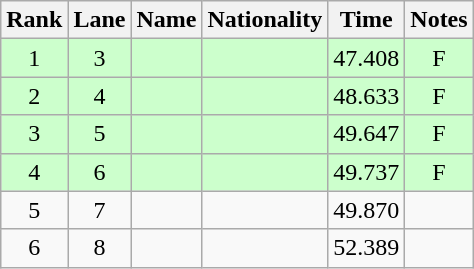<table class="wikitable sortable" style="text-align:center">
<tr>
<th>Rank</th>
<th>Lane</th>
<th>Name</th>
<th>Nationality</th>
<th>Time</th>
<th>Notes</th>
</tr>
<tr bgcolor=ccffcc>
<td>1</td>
<td>3</td>
<td align=left></td>
<td align=left></td>
<td>47.408</td>
<td>F</td>
</tr>
<tr bgcolor=ccffcc>
<td>2</td>
<td>4</td>
<td align=left></td>
<td align=left></td>
<td>48.633</td>
<td>F</td>
</tr>
<tr bgcolor=ccffcc>
<td>3</td>
<td>5</td>
<td align=left></td>
<td align=left></td>
<td>49.647</td>
<td>F</td>
</tr>
<tr bgcolor=ccffcc>
<td>4</td>
<td>6</td>
<td align=left></td>
<td align=left></td>
<td>49.737</td>
<td>F</td>
</tr>
<tr>
<td>5</td>
<td>7</td>
<td align=left></td>
<td align=left></td>
<td>49.870</td>
<td></td>
</tr>
<tr>
<td>6</td>
<td>8</td>
<td align=left></td>
<td align=left></td>
<td>52.389</td>
<td></td>
</tr>
</table>
